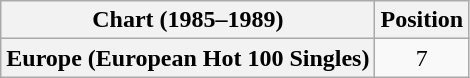<table class="wikitable plainrowheaders" style="text-align:center">
<tr>
<th scope="col">Chart (1985–1989)</th>
<th scope="col">Position</th>
</tr>
<tr>
<th scope="row">Europe (European Hot 100 Singles)</th>
<td>7</td>
</tr>
</table>
